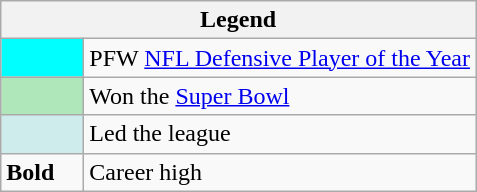<table class="wikitable">
<tr>
<th colspan="2">Legend</th>
</tr>
<tr>
<td style="background:#00ffff; width:3em;"></td>
<td>PFW <a href='#'>NFL Defensive Player of the Year</a></td>
</tr>
<tr>
<td style="background:#afe6ba; width:3em;"></td>
<td>Won the <a href='#'>Super Bowl</a></td>
</tr>
<tr>
<td style="background:#cfecec; width:3em;"></td>
<td>Led the league</td>
</tr>
<tr>
<td style="width:3em;"><strong>Bold</strong></td>
<td>Career high</td>
</tr>
</table>
